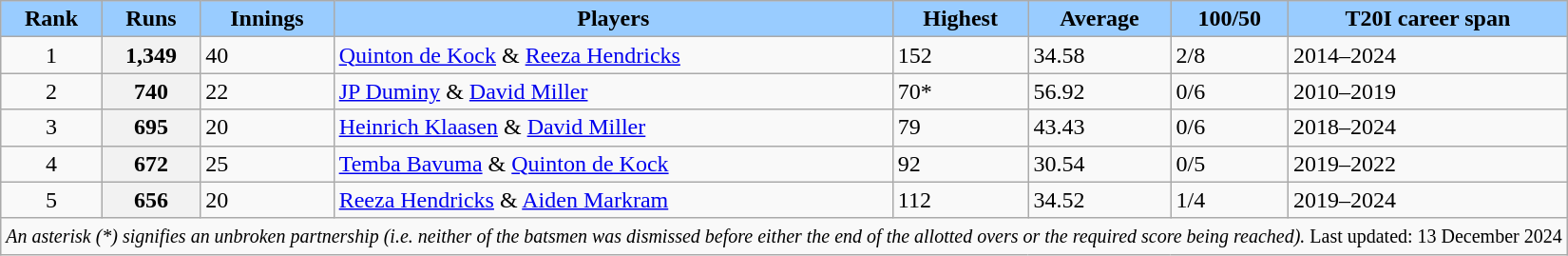<table class="wikitable sortable" style="text-align:centre;">
<tr style="background:#9cf;">
<th style="background:#9cf;" scope="col">Rank</th>
<th scope="col" style="background:#9cf;">Runs</th>
<th scope="col" style="background:#9cf;">Innings</th>
<th scope="col" style="background:#9cf;">Players</th>
<th scope="col" style="background:#9cf;">Highest</th>
<th scope="col" style="background:#9cf;">Average</th>
<th scope="col" style="background:#9cf;">100/50</th>
<th scope="col" style="background:#9cf;">T20I career span</th>
</tr>
<tr>
<td align=center>1</td>
<th scope="row">1,349</th>
<td>40</td>
<td><a href='#'>Quinton de Kock</a> & <a href='#'>Reeza Hendricks</a> </td>
<td>152</td>
<td>34.58</td>
<td>2/8</td>
<td>2014–2024</td>
</tr>
<tr>
<td align=center>2</td>
<th scope="row">740</th>
<td>22</td>
<td><a href='#'>JP Duminy</a> & <a href='#'>David Miller</a></td>
<td>70*</td>
<td>56.92</td>
<td>0/6</td>
<td>2010–2019</td>
</tr>
<tr>
<td align=center>3</td>
<th scope="row">695</th>
<td>20</td>
<td><a href='#'>Heinrich Klaasen</a> & <a href='#'>David Miller</a> </td>
<td>79</td>
<td>43.43</td>
<td>0/6</td>
<td>2018–2024</td>
</tr>
<tr>
<td align=center>4</td>
<th scope="row">672</th>
<td>25</td>
<td><a href='#'>Temba Bavuma</a> & <a href='#'>Quinton de Kock</a> </td>
<td>92</td>
<td>30.54</td>
<td>0/5</td>
<td>2019–2022</td>
</tr>
<tr>
<td align=center>5</td>
<th scope="row">656</th>
<td>20</td>
<td><a href='#'>Reeza Hendricks</a> & <a href='#'>Aiden Markram</a> </td>
<td>112</td>
<td>34.52</td>
<td>1/4</td>
<td>2019–2024</td>
</tr>
<tr class="sortbottom">
<td scope="row" colspan=9><small> <em>An asterisk (*) signifies an unbroken partnership (i.e. neither of the batsmen was dismissed before either the end of the allotted overs or the required score being reached).</em> Last updated: 13 December 2024</small></td>
</tr>
</table>
